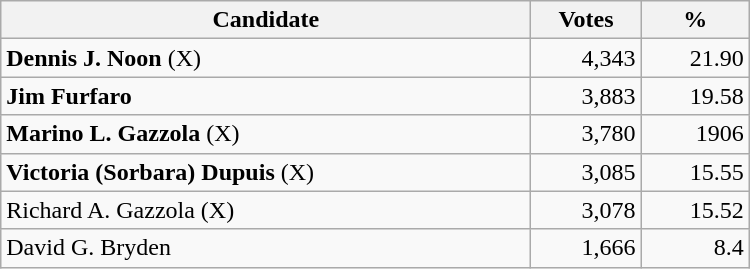<table style="width:500px;" class="wikitable">
<tr>
<th align="center">Candidate</th>
<th align="center">Votes</th>
<th align="center">%</th>
</tr>
<tr>
<td align="left"><strong>Dennis J. Noon</strong> (X)</td>
<td align="right">4,343</td>
<td align="right">21.90</td>
</tr>
<tr>
<td align="left"><strong>Jim Furfaro</strong></td>
<td align="right">3,883</td>
<td align="right">19.58</td>
</tr>
<tr>
<td align="left"><strong>Marino L. Gazzola</strong> (X)</td>
<td align="right">3,780</td>
<td align="right">1906</td>
</tr>
<tr>
<td align="left"><strong>Victoria (Sorbara) Dupuis</strong> (X)</td>
<td align="right">3,085</td>
<td align="right">15.55</td>
</tr>
<tr>
<td align="left">Richard A. Gazzola (X)</td>
<td align="right">3,078</td>
<td align="right">15.52</td>
</tr>
<tr>
<td align="left">David G. Bryden</td>
<td align="right">1,666</td>
<td align="right">8.4</td>
</tr>
</table>
